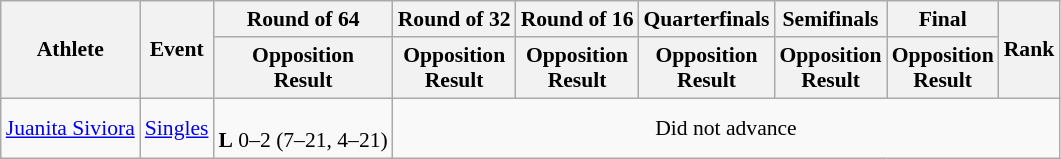<table class="wikitable" style="font-size:90%">
<tr>
<th rowspan="2">Athlete</th>
<th rowspan="2">Event</th>
<th>Round of 64</th>
<th>Round of 32</th>
<th>Round of 16</th>
<th>Quarterfinals</th>
<th>Semifinals</th>
<th>Final</th>
<th rowspan="2">Rank</th>
</tr>
<tr>
<th>Opposition<br>Result</th>
<th>Opposition<br>Result</th>
<th>Opposition<br>Result</th>
<th>Opposition<br>Result</th>
<th>Opposition<br>Result</th>
<th>Opposition<br>Result</th>
</tr>
<tr align=center>
<td align=left><a href='#'>Juanita Siviora</a></td>
<td align=left><a href='#'>Singles</a></td>
<td><br><strong>L</strong> 0–2 (7–21, 4–21)</td>
<td colspan=6>Did not advance</td>
</tr>
</table>
